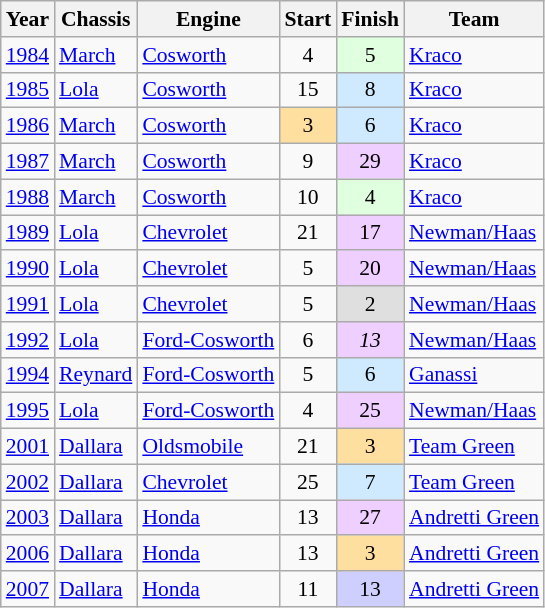<table class="wikitable" style="font-size: 90%;">
<tr>
<th>Year</th>
<th>Chassis</th>
<th>Engine</th>
<th>Start</th>
<th>Finish</th>
<th>Team</th>
</tr>
<tr>
<td><a href='#'>1984</a></td>
<td><a href='#'>March</a></td>
<td><a href='#'>Cosworth</a></td>
<td align=center>4</td>
<td align=center style="background:#DFFFDF;">5</td>
<td><a href='#'>Kraco</a></td>
</tr>
<tr>
<td><a href='#'>1985</a></td>
<td><a href='#'>Lola</a></td>
<td><a href='#'>Cosworth</a></td>
<td align=center>15</td>
<td align=center style="background:#CFEAFF;">8</td>
<td><a href='#'>Kraco</a></td>
</tr>
<tr>
<td><a href='#'>1986</a></td>
<td><a href='#'>March</a></td>
<td><a href='#'>Cosworth</a></td>
<td align=center style="background:#FFDF9F;">3</td>
<td align=center style="background:#CFEAFF;">6</td>
<td><a href='#'>Kraco</a></td>
</tr>
<tr>
<td><a href='#'>1987</a></td>
<td><a href='#'>March</a></td>
<td><a href='#'>Cosworth</a></td>
<td align=center>9</td>
<td align=center style="background:#EFCFFF;">29</td>
<td><a href='#'>Kraco</a></td>
</tr>
<tr>
<td><a href='#'>1988</a></td>
<td><a href='#'>March</a></td>
<td><a href='#'>Cosworth</a></td>
<td align=center>10</td>
<td align=center style="background:#DFFFDF;">4</td>
<td><a href='#'>Kraco</a></td>
</tr>
<tr>
<td><a href='#'>1989</a></td>
<td><a href='#'>Lola</a></td>
<td><a href='#'>Chevrolet</a></td>
<td align=center>21</td>
<td align=center style="background:#EFCFFF;">17</td>
<td nowrap><a href='#'>Newman/Haas</a></td>
</tr>
<tr>
<td><a href='#'>1990</a></td>
<td><a href='#'>Lola</a></td>
<td><a href='#'>Chevrolet</a></td>
<td align=center>5</td>
<td align=center style="background:#EFCFFF;">20</td>
<td><a href='#'>Newman/Haas</a></td>
</tr>
<tr>
<td><a href='#'>1991</a></td>
<td><a href='#'>Lola</a></td>
<td><a href='#'>Chevrolet</a></td>
<td align=center>5</td>
<td align=center style="background:#DFDFDF;">2</td>
<td><a href='#'>Newman/Haas</a></td>
</tr>
<tr>
<td><a href='#'>1992</a></td>
<td><a href='#'>Lola</a></td>
<td><a href='#'>Ford-Cosworth</a></td>
<td align=center>6</td>
<td align=center style="background:#EFCFFF;"><em>13</em></td>
<td><a href='#'>Newman/Haas</a></td>
</tr>
<tr>
<td><a href='#'>1994</a></td>
<td><a href='#'>Reynard</a></td>
<td><a href='#'>Ford-Cosworth</a></td>
<td align=center>5</td>
<td align=center style="background:#CFEAFF;">6</td>
<td><a href='#'>Ganassi</a></td>
</tr>
<tr>
<td><a href='#'>1995</a></td>
<td><a href='#'>Lola</a></td>
<td><a href='#'>Ford-Cosworth</a></td>
<td align=center>4</td>
<td align=center style="background:#EFCFFF;">25</td>
<td><a href='#'>Newman/Haas</a></td>
</tr>
<tr>
<td><a href='#'>2001</a></td>
<td><a href='#'>Dallara</a></td>
<td><a href='#'>Oldsmobile</a></td>
<td align=center>21</td>
<td align=center style="background:#FFDF9F;">3</td>
<td><a href='#'>Team Green</a></td>
</tr>
<tr>
<td><a href='#'>2002</a></td>
<td><a href='#'>Dallara</a></td>
<td><a href='#'>Chevrolet</a></td>
<td align=center>25</td>
<td align=center style="background:#CFEAFF;">7</td>
<td><a href='#'>Team Green</a></td>
</tr>
<tr>
<td><a href='#'>2003</a></td>
<td><a href='#'>Dallara</a></td>
<td><a href='#'>Honda</a></td>
<td align=center>13</td>
<td align=center style="background:#EFCFFF;">27</td>
<td><a href='#'>Andretti Green</a></td>
</tr>
<tr>
<td><a href='#'>2006</a></td>
<td><a href='#'>Dallara</a></td>
<td><a href='#'>Honda</a></td>
<td align=center>13</td>
<td align=center style="background:#FFDF9F;">3</td>
<td><a href='#'>Andretti Green</a></td>
</tr>
<tr>
<td><a href='#'>2007</a></td>
<td><a href='#'>Dallara</a></td>
<td><a href='#'>Honda</a></td>
<td align=center>11</td>
<td align=center style="background:#CFCFFF;">13</td>
<td><a href='#'>Andretti Green</a></td>
</tr>
</table>
